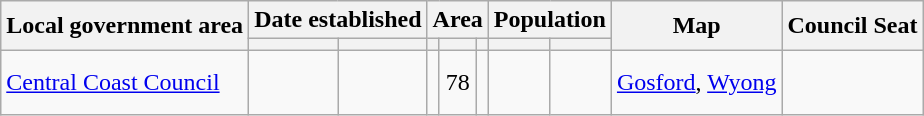<table class="wikitable sortable" style=text-align:center>
<tr>
<th rowspan=2>Local government area</th>
<th colspan=2>Date established</th>
<th colspan=3>Area</th>
<th colspan=2>Population</th>
<th class=unsortable rowspan=2>Map</th>
<th rowspan=2>Council Seat</th>
</tr>
<tr>
<th></th>
<th></th>
<th></th>
<th></th>
<th></th>
<th></th>
<th></th>
</tr>
<tr>
<td align=left><a href='#'>Central Coast Council</a></td>
<td> <br><br></td>
<td></td>
<td></td>
<td scope="row">78</td>
<td align=right></td>
<td scope="row"></td>
<td></td>
<td><a href='#'>Gosford</a>, <a href='#'>Wyong</a></td>
</tr>
</table>
